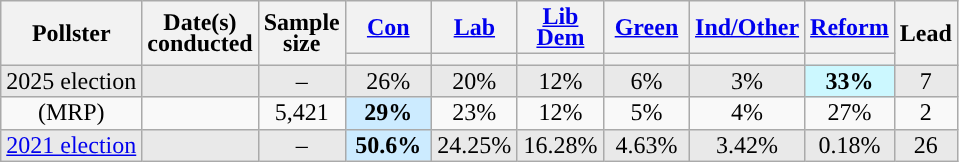<table class="wikitable sortable mw-datatable" style="text-align:center;font-size:100%;line-height:14px;">
<tr>
<th rowspan="2">Pollster</th>
<th rowspan="2">Date(s)<br>conducted</th>
<th data-sort-type="number" rowspan="2">Sample<br>size</th>
<th class="unsortable" style="width:50px;"><a href='#'>Con</a></th>
<th class="unsortable" style="width:50px;"><a href='#'>Lab</a></th>
<th class="unsortable" style="width:50px;"><a href='#'>Lib Dem</a></th>
<th class="unsortable" style="width:50px;"><a href='#'>Green</a></th>
<th class="unsortable" style="width:50px;"><a href='#'>Ind/Other</a></th>
<th class="unsortable" style="width:50px;"><a href='#'>Reform</a></th>
<th data-sort-type="number" rowspan="2">Lead</th>
</tr>
<tr>
<th data-sort-type="number" style="background:"></th>
<th data-sort-type="number" style="background:"></th>
<th data-sort-type="number" style="background:"></th>
<th data-sort-type="number" style="background:"></th>
<th data-sort-type="number" style="background:"></th>
<th data-sort-type="number" style="background:"></th>
</tr>
<tr style="background:#E9E9E9;">
<td>2025 election</td>
<td></td>
<td>–</td>
<td>26%</td>
<td>20%</td>
<td>12%</td>
<td>6%</td>
<td>3%</td>
<td style="background:#CCf8ff; color: black;"><strong>33%</strong></td>
<td style="background:">7</td>
</tr>
<tr>
<td> (MRP)</td>
<td></td>
<td>5,421</td>
<td style="background:#CCEBFF; color: black;"><strong>29%</strong></td>
<td>23%</td>
<td>12%</td>
<td>5%</td>
<td>4%</td>
<td>27%</td>
<td style="background:">2</td>
</tr>
<tr style="background:#E9E9E9;">
<td><a href='#'>2021 election</a></td>
<td></td>
<td>–</td>
<td style="background:#CCEBFF; color: black;"><strong>50.6%</strong></td>
<td>24.25%</td>
<td>16.28%</td>
<td>4.63%</td>
<td>3.42%</td>
<td>0.18%</td>
<td style="background:">26</td>
</tr>
</table>
